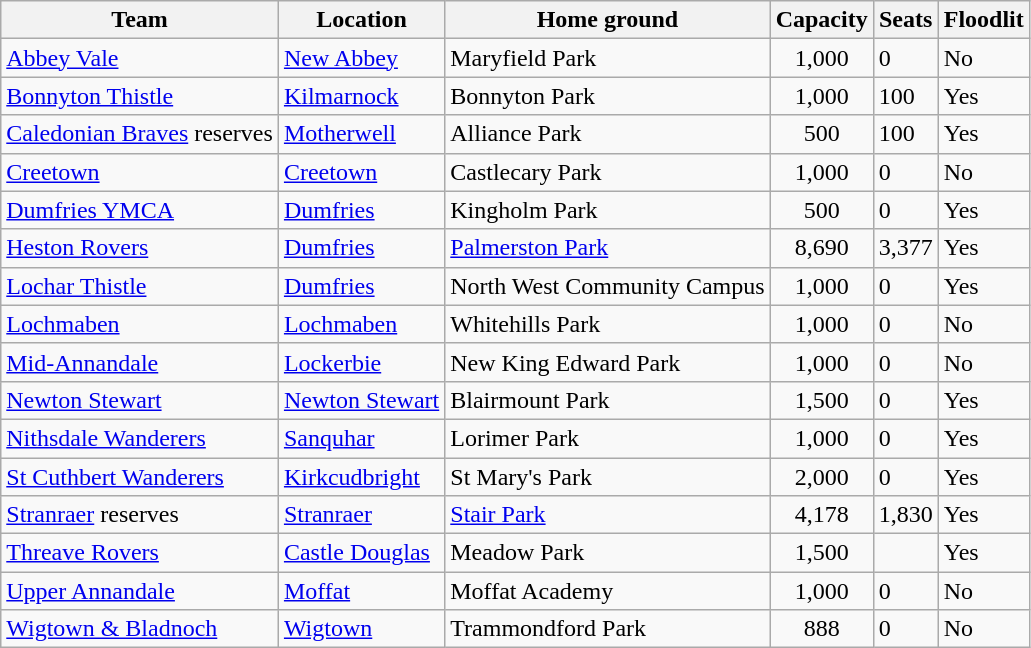<table class="wikitable sortable">
<tr>
<th>Team</th>
<th>Location</th>
<th>Home ground</th>
<th>Capacity</th>
<th>Seats</th>
<th>Floodlit</th>
</tr>
<tr>
<td><a href='#'>Abbey Vale</a></td>
<td><a href='#'>New Abbey</a></td>
<td>Maryfield Park</td>
<td align=center>1,000</td>
<td>0</td>
<td>No</td>
</tr>
<tr>
<td><a href='#'>Bonnyton Thistle</a></td>
<td><a href='#'>Kilmarnock</a></td>
<td>Bonnyton Park</td>
<td align=center>1,000</td>
<td>100</td>
<td>Yes</td>
</tr>
<tr>
<td><a href='#'>Caledonian Braves</a> reserves</td>
<td><a href='#'>Motherwell</a></td>
<td>Alliance Park</td>
<td align=center>500</td>
<td>100</td>
<td>Yes</td>
</tr>
<tr>
<td><a href='#'>Creetown</a></td>
<td><a href='#'>Creetown</a></td>
<td>Castlecary Park</td>
<td align=center>1,000</td>
<td>0</td>
<td>No</td>
</tr>
<tr>
<td><a href='#'>Dumfries YMCA</a></td>
<td><a href='#'>Dumfries</a></td>
<td>Kingholm Park</td>
<td align=center>500</td>
<td>0</td>
<td>Yes</td>
</tr>
<tr>
<td><a href='#'>Heston Rovers</a></td>
<td><a href='#'>Dumfries</a></td>
<td><a href='#'>Palmerston Park</a></td>
<td align=center>8,690</td>
<td>3,377</td>
<td>Yes</td>
</tr>
<tr>
<td><a href='#'>Lochar Thistle</a></td>
<td><a href='#'>Dumfries</a></td>
<td>North West Community Campus</td>
<td align=center>1,000</td>
<td>0</td>
<td>Yes</td>
</tr>
<tr>
<td><a href='#'>Lochmaben</a></td>
<td><a href='#'>Lochmaben</a></td>
<td>Whitehills Park</td>
<td align=center>1,000</td>
<td>0</td>
<td>No</td>
</tr>
<tr>
<td><a href='#'>Mid-Annandale</a></td>
<td><a href='#'>Lockerbie</a></td>
<td>New King Edward Park</td>
<td align=center>1,000</td>
<td>0</td>
<td>No</td>
</tr>
<tr>
<td><a href='#'>Newton Stewart</a> </td>
<td><a href='#'>Newton Stewart</a></td>
<td>Blairmount Park</td>
<td align=center>1,500</td>
<td>0</td>
<td>Yes</td>
</tr>
<tr>
<td><a href='#'>Nithsdale Wanderers</a></td>
<td><a href='#'>Sanquhar</a></td>
<td>Lorimer Park</td>
<td align=center>1,000</td>
<td>0</td>
<td>Yes</td>
</tr>
<tr>
<td><a href='#'>St Cuthbert Wanderers</a> </td>
<td><a href='#'>Kirkcudbright</a></td>
<td>St Mary's Park</td>
<td align=center>2,000</td>
<td>0</td>
<td>Yes</td>
</tr>
<tr>
<td><a href='#'>Stranraer</a> reserves</td>
<td><a href='#'>Stranraer</a></td>
<td><a href='#'>Stair Park</a></td>
<td align=center>4,178</td>
<td>1,830</td>
<td>Yes</td>
</tr>
<tr>
<td><a href='#'>Threave Rovers</a> </td>
<td><a href='#'>Castle Douglas</a></td>
<td>Meadow Park</td>
<td align=center>1,500</td>
<td></td>
<td>Yes</td>
</tr>
<tr>
<td><a href='#'>Upper Annandale</a></td>
<td><a href='#'>Moffat</a></td>
<td>Moffat Academy</td>
<td align=center>1,000</td>
<td>0</td>
<td>No</td>
</tr>
<tr>
<td><a href='#'>Wigtown & Bladnoch</a> </td>
<td><a href='#'>Wigtown</a></td>
<td>Trammondford Park</td>
<td align=center>888</td>
<td>0</td>
<td>No</td>
</tr>
</table>
